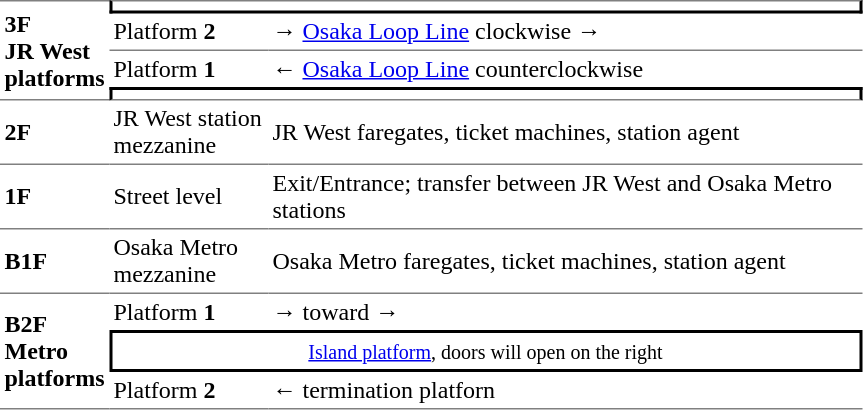<table table border=0 cellspacing=0 cellpadding=3>
<tr>
<td style="border-top:solid 1px gray;border-bottom:solid 1px gray;" width=50 rowspan=4><strong>3F<br>JR West platforms</strong></td>
<td style="border-top:solid 1px gray;border-right:solid 2px black;border-left:solid 2px black;border-bottom:solid 2px black;text-align:center;" colspan=2></td>
</tr>
<tr>
<td style="border-bottom:solid 1px gray;">Platform <span><strong>2</strong></span></td>
<td style="border-bottom:solid 1px gray;"><span>→</span>  <a href='#'>Osaka Loop Line</a> clockwise  →</td>
</tr>
<tr>
<td>Platform <span><strong>1</strong></span></td>
<td>←  <a href='#'>Osaka Loop Line</a> counterclockwise </td>
</tr>
<tr>
<td style="border-bottom:solid 1px gray;border-right:solid 2px black;border-left:solid 2px black;border-top:solid 2px black;text-align:center;" colspan=2></td>
</tr>
<tr>
<td style="border-bottom:solid 1px gray;"><strong>2F</strong></td>
<td style="border-bottom:solid 1px gray;">JR West station mezzanine</td>
<td style="border-bottom:solid 1px gray;">JR West faregates, ticket machines, station agent</td>
</tr>
<tr>
<td style="border-bottom:solid 1px gray;" width=50><strong>1F</strong></td>
<td style="border-bottom:solid 1px gray;" width=100>Street level</td>
<td style="border-bottom:solid 1px gray;" width=390>Exit/Entrance; transfer between JR West and Osaka Metro stations</td>
</tr>
<tr>
<td style="border-bottom:solid 1px gray;"><strong>B1F</strong></td>
<td style="border-bottom:solid 1px gray;">Osaka Metro mezzanine</td>
<td style="border-bottom:solid 1px gray;">Osaka Metro faregates, ticket machines, station agent</td>
</tr>
<tr>
<td style="border-bottom:solid 1px gray;" width=50 rowspan=3><strong>B2F <br> Metro platforms</strong></td>
<td>Platform <span><strong>1</strong></span></td>
<td><span>→</span>  toward   →</td>
</tr>
<tr>
<td style="border-top:solid 2px black;border-right:solid 2px black;border-left:solid 2px black;border-bottom:solid 2px black;text-align:center;" colspan=2><small><a href='#'>Island platform</a>, doors will open on the right</small></td>
</tr>
<tr>
<td style="border-bottom:solid 1px gray;">Platform <span><strong>2</strong></span></td>
<td style="border-bottom:solid 1px gray;">←   termination platforn</td>
</tr>
</table>
